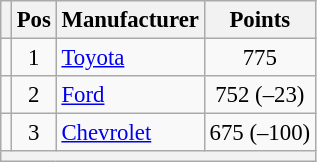<table class="wikitable" style="font-size: 95%">
<tr>
<th></th>
<th>Pos</th>
<th>Manufacturer</th>
<th>Points</th>
</tr>
<tr>
<td align="left"></td>
<td style="text-align:center;">1</td>
<td><a href='#'>Toyota</a></td>
<td style="text-align:center;">775</td>
</tr>
<tr>
<td align="left"></td>
<td style="text-align:center;">2</td>
<td><a href='#'>Ford</a></td>
<td style="text-align:center;">752 (–23)</td>
</tr>
<tr>
<td align="left"></td>
<td style="text-align:center;">3</td>
<td><a href='#'>Chevrolet</a></td>
<td style="text-align:center;">675 (–100)</td>
</tr>
<tr class="sortbottom">
<th colspan="9"></th>
</tr>
</table>
